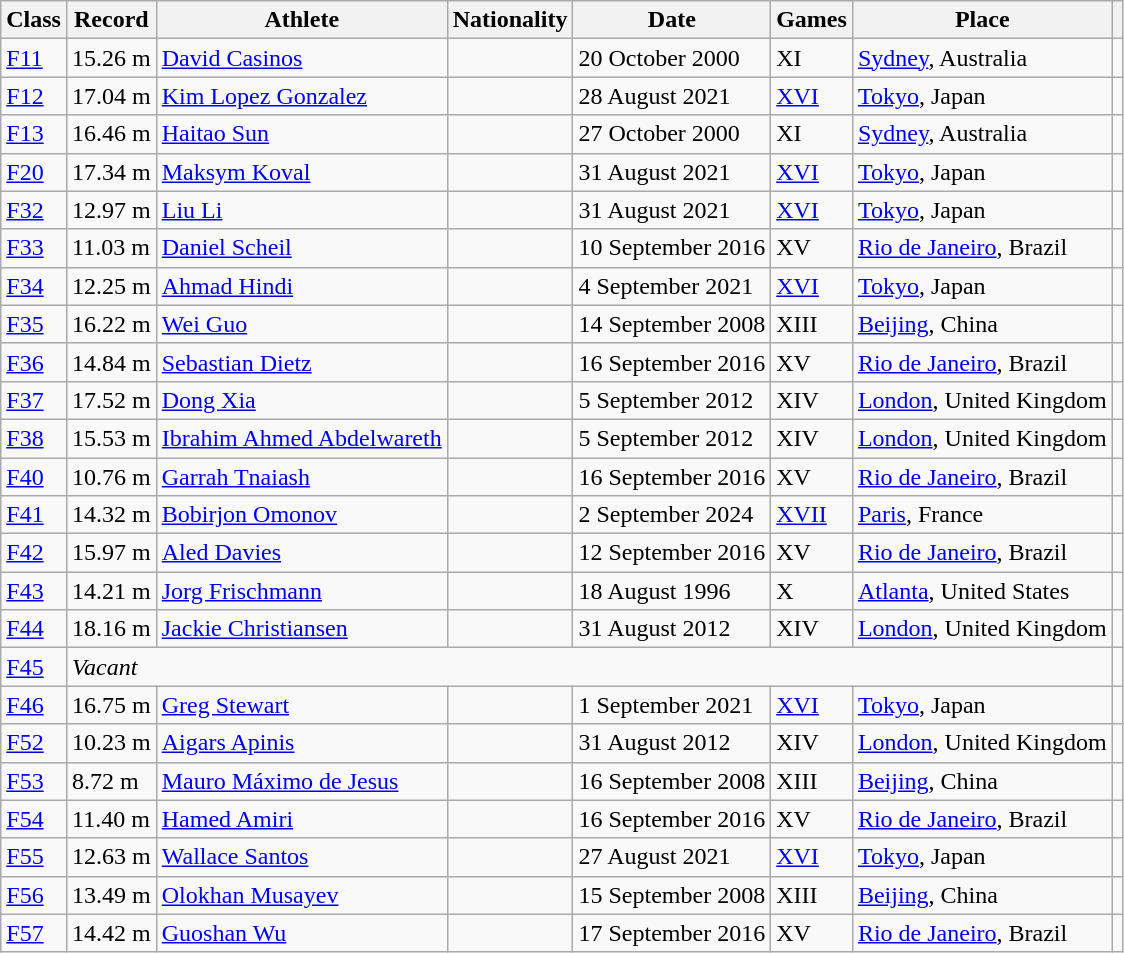<table class="wikitable">
<tr>
<th>Class</th>
<th>Record</th>
<th>Athlete</th>
<th>Nationality</th>
<th>Date</th>
<th>Games</th>
<th>Place</th>
<th></th>
</tr>
<tr>
<td><a href='#'>F11</a></td>
<td>15.26 m</td>
<td><a href='#'>David Casinos</a></td>
<td></td>
<td>20 October 2000</td>
<td>XI</td>
<td><a href='#'>Sydney</a>, Australia</td>
<td></td>
</tr>
<tr>
<td><a href='#'>F12</a></td>
<td>17.04 m</td>
<td><a href='#'>Kim Lopez Gonzalez</a></td>
<td></td>
<td>28 August 2021</td>
<td><a href='#'>XVI</a></td>
<td><a href='#'>Tokyo</a>, Japan</td>
<td></td>
</tr>
<tr>
<td><a href='#'>F13</a></td>
<td>16.46 m</td>
<td><a href='#'>Haitao Sun</a></td>
<td></td>
<td>27 October 2000</td>
<td>XI</td>
<td><a href='#'>Sydney</a>, Australia</td>
<td></td>
</tr>
<tr>
<td><a href='#'>F20</a></td>
<td>17.34 m</td>
<td><a href='#'>Maksym Koval</a></td>
<td></td>
<td>31 August 2021</td>
<td><a href='#'>XVI</a></td>
<td><a href='#'>Tokyo</a>, Japan</td>
<td></td>
</tr>
<tr>
<td><a href='#'>F32</a></td>
<td>12.97 m</td>
<td><a href='#'>Liu Li</a></td>
<td></td>
<td>31 August 2021</td>
<td><a href='#'>XVI</a></td>
<td><a href='#'>Tokyo</a>, Japan</td>
<td></td>
</tr>
<tr>
<td><a href='#'>F33</a></td>
<td>11.03 m</td>
<td><a href='#'>Daniel Scheil</a></td>
<td></td>
<td>10 September 2016</td>
<td>XV</td>
<td><a href='#'>Rio de Janeiro</a>, Brazil</td>
<td></td>
</tr>
<tr>
<td><a href='#'>F34</a></td>
<td>12.25 m</td>
<td><a href='#'>Ahmad Hindi</a></td>
<td></td>
<td>4 September 2021</td>
<td><a href='#'>XVI</a></td>
<td><a href='#'>Tokyo</a>, Japan</td>
<td></td>
</tr>
<tr>
<td><a href='#'>F35</a></td>
<td>16.22 m</td>
<td><a href='#'>Wei Guo</a></td>
<td></td>
<td>14 September 2008</td>
<td>XIII</td>
<td><a href='#'>Beijing</a>, China</td>
<td></td>
</tr>
<tr>
<td><a href='#'>F36</a></td>
<td>14.84 m</td>
<td><a href='#'>Sebastian Dietz</a></td>
<td></td>
<td>16 September 2016</td>
<td>XV</td>
<td><a href='#'>Rio de Janeiro</a>, Brazil</td>
<td></td>
</tr>
<tr>
<td><a href='#'>F37</a></td>
<td>17.52 m</td>
<td><a href='#'>Dong Xia</a></td>
<td></td>
<td>5 September 2012</td>
<td>XIV</td>
<td><a href='#'>London</a>, United Kingdom</td>
<td></td>
</tr>
<tr>
<td><a href='#'>F38</a></td>
<td>15.53 m</td>
<td><a href='#'>Ibrahim Ahmed Abdelwareth</a></td>
<td></td>
<td>5 September 2012</td>
<td>XIV</td>
<td><a href='#'>London</a>, United Kingdom</td>
<td></td>
</tr>
<tr>
<td><a href='#'>F40</a></td>
<td>10.76 m</td>
<td><a href='#'>Garrah Tnaiash</a></td>
<td></td>
<td>16 September 2016</td>
<td>XV</td>
<td><a href='#'>Rio de Janeiro</a>, Brazil</td>
<td></td>
</tr>
<tr>
<td><a href='#'>F41</a></td>
<td>14.32 m</td>
<td><a href='#'>Bobirjon Omonov</a></td>
<td></td>
<td>2 September 2024</td>
<td><a href='#'>XVII</a></td>
<td><a href='#'>Paris</a>, France</td>
<td></td>
</tr>
<tr>
<td><a href='#'>F42</a></td>
<td>15.97 m</td>
<td><a href='#'>Aled Davies</a></td>
<td></td>
<td>12 September 2016</td>
<td>XV</td>
<td><a href='#'>Rio de Janeiro</a>, Brazil</td>
<td></td>
</tr>
<tr>
<td><a href='#'>F43</a></td>
<td>14.21 m</td>
<td><a href='#'>Jorg Frischmann</a></td>
<td></td>
<td>18 August 1996</td>
<td>X</td>
<td><a href='#'>Atlanta</a>, United States</td>
<td></td>
</tr>
<tr>
<td><a href='#'>F44</a></td>
<td>18.16 m</td>
<td><a href='#'>Jackie Christiansen</a></td>
<td></td>
<td>31 August 2012</td>
<td>XIV</td>
<td><a href='#'>London</a>, United Kingdom</td>
<td></td>
</tr>
<tr>
<td><a href='#'>F45</a></td>
<td colspan="6"><em>Vacant</em></td>
<td></td>
</tr>
<tr>
<td><a href='#'>F46</a></td>
<td>16.75 m</td>
<td><a href='#'>Greg Stewart</a></td>
<td></td>
<td>1 September 2021</td>
<td><a href='#'>XVI</a></td>
<td><a href='#'>Tokyo</a>, Japan</td>
<td></td>
</tr>
<tr>
<td><a href='#'>F52</a></td>
<td>10.23 m</td>
<td><a href='#'>Aigars Apinis</a></td>
<td></td>
<td>31 August 2012</td>
<td>XIV</td>
<td><a href='#'>London</a>, United Kingdom</td>
<td></td>
</tr>
<tr>
<td><a href='#'>F53</a></td>
<td>8.72 m</td>
<td><a href='#'>Mauro Máximo de Jesus</a></td>
<td></td>
<td>16 September 2008</td>
<td>XIII</td>
<td><a href='#'>Beijing</a>, China</td>
<td></td>
</tr>
<tr>
<td><a href='#'>F54</a></td>
<td>11.40 m</td>
<td><a href='#'>Hamed Amiri</a></td>
<td></td>
<td>16 September 2016</td>
<td>XV</td>
<td><a href='#'>Rio de Janeiro</a>, Brazil</td>
<td></td>
</tr>
<tr>
<td><a href='#'>F55</a></td>
<td>12.63 m</td>
<td><a href='#'>Wallace Santos</a></td>
<td></td>
<td>27 August 2021</td>
<td><a href='#'>XVI</a></td>
<td><a href='#'>Tokyo</a>, Japan</td>
<td></td>
</tr>
<tr>
<td><a href='#'>F56</a></td>
<td>13.49 m</td>
<td><a href='#'>Olokhan Musayev</a></td>
<td></td>
<td>15 September 2008</td>
<td>XIII</td>
<td><a href='#'>Beijing</a>, China</td>
<td></td>
</tr>
<tr>
<td><a href='#'>F57</a></td>
<td>14.42 m</td>
<td><a href='#'>Guoshan Wu</a></td>
<td></td>
<td>17 September 2016</td>
<td>XV</td>
<td><a href='#'>Rio de Janeiro</a>, Brazil</td>
<td></td>
</tr>
</table>
